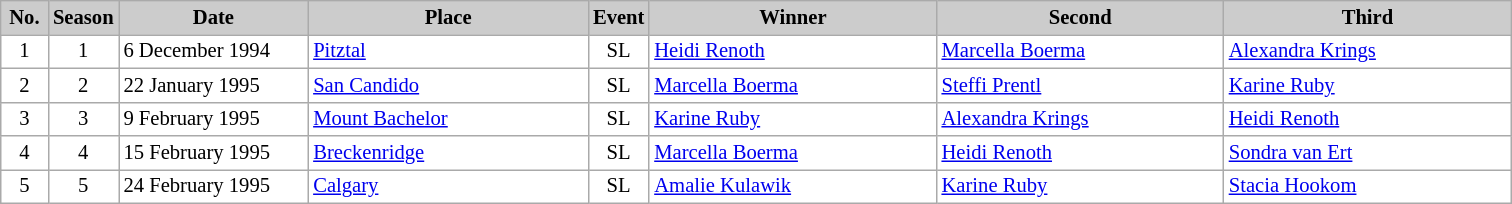<table class="wikitable plainrowheaders" style="background:#fff; font-size:86%; border:grey solid 1px; border-collapse:collapse;">
<tr style="background:#ccc; text-align:center;">
<th scope="col" style="background:#ccc; width:25px;">No.</th>
<th scope="col" style="background:#ccc; width:30px;">Season</th>
<th scope="col" style="background:#ccc; width:120px;">Date</th>
<th scope="col" style="background:#ccc; width:180px;">Place</th>
<th scope="col" style="background:#ccc; width:15px;">Event</th>
<th scope="col" style="background:#ccc; width:185px;">Winner</th>
<th scope="col" style="background:#ccc; width:185px;">Second</th>
<th scope="col" style="background:#ccc; width:185px;">Third</th>
</tr>
<tr>
<td align=center>1</td>
<td align=center>1</td>
<td>6 December 1994</td>
<td> <a href='#'>Pitztal</a></td>
<td align=center>SL</td>
<td> <a href='#'>Heidi Renoth</a></td>
<td> <a href='#'>Marcella Boerma</a></td>
<td> <a href='#'>Alexandra Krings</a></td>
</tr>
<tr>
<td align=center>2</td>
<td align=center>2</td>
<td>22 January 1995</td>
<td> <a href='#'>San Candido</a></td>
<td align=center>SL</td>
<td> <a href='#'>Marcella Boerma</a></td>
<td> <a href='#'>Steffi Prentl</a></td>
<td> <a href='#'>Karine Ruby</a></td>
</tr>
<tr>
<td align=center>3</td>
<td align=center>3</td>
<td>9 February 1995</td>
<td> <a href='#'>Mount Bachelor</a></td>
<td align=center>SL</td>
<td> <a href='#'>Karine Ruby</a></td>
<td> <a href='#'>Alexandra Krings</a></td>
<td> <a href='#'>Heidi Renoth</a></td>
</tr>
<tr>
<td align=center>4</td>
<td align=center>4</td>
<td>15 February 1995</td>
<td> <a href='#'>Breckenridge</a></td>
<td align=center>SL</td>
<td> <a href='#'>Marcella Boerma</a></td>
<td> <a href='#'>Heidi Renoth</a></td>
<td> <a href='#'>Sondra van Ert</a></td>
</tr>
<tr>
<td align=center>5</td>
<td align=center>5</td>
<td>24 February 1995</td>
<td> <a href='#'>Calgary</a></td>
<td align=center>SL</td>
<td> <a href='#'>Amalie Kulawik</a></td>
<td> <a href='#'>Karine Ruby</a></td>
<td> <a href='#'>Stacia Hookom</a></td>
</tr>
</table>
